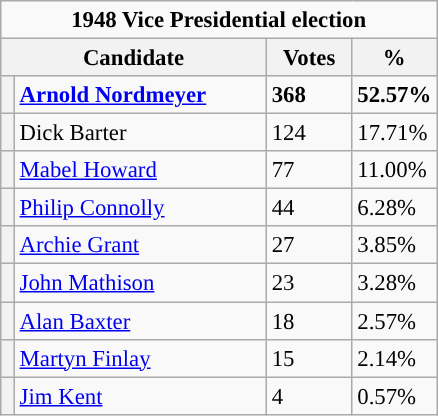<table class="wikitable" style="font-size: 95%;">
<tr>
<td colspan=4 style="text-align:center;"><strong>1948 Vice Presidential election</strong></td>
</tr>
<tr style="background-color:#E9E9E9">
<th colspan="2" style="width: 170px">Candidate</th>
<th style="width: 50px">Votes</th>
<th style="width: 40px">%</th>
</tr>
<tr>
<th style="background-color: "></th>
<td><strong><a href='#'>Arnold Nordmeyer</a></strong></td>
<td><strong>368</strong></td>
<td><strong>52.57%</strong></td>
</tr>
<tr>
<th style="background-color: "></th>
<td>Dick Barter</td>
<td>124</td>
<td>17.71%</td>
</tr>
<tr>
<th style="background-color: "></th>
<td><a href='#'>Mabel Howard</a></td>
<td>77</td>
<td>11.00%</td>
</tr>
<tr>
<th style="background-color: "></th>
<td><a href='#'>Philip Connolly</a></td>
<td>44</td>
<td>6.28%</td>
</tr>
<tr>
<th style="background-color: "></th>
<td><a href='#'>Archie Grant</a></td>
<td>27</td>
<td>3.85%</td>
</tr>
<tr>
<th style="background-color: "></th>
<td><a href='#'>John Mathison</a></td>
<td>23</td>
<td>3.28%</td>
</tr>
<tr>
<th style="background-color: "></th>
<td><a href='#'>Alan Baxter</a></td>
<td>18</td>
<td>2.57%</td>
</tr>
<tr>
<th style="background-color: "></th>
<td><a href='#'>Martyn Finlay</a></td>
<td>15</td>
<td>2.14%</td>
</tr>
<tr>
<th style="background-color: "></th>
<td><a href='#'>Jim Kent</a></td>
<td>4</td>
<td>0.57%</td>
</tr>
</table>
